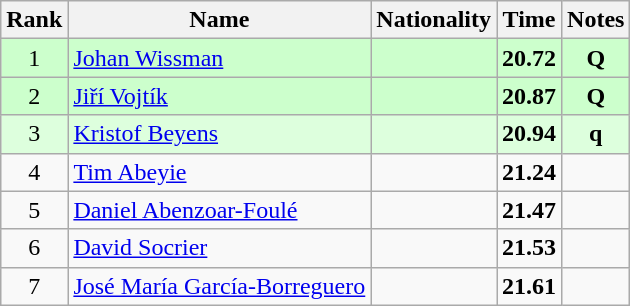<table class="wikitable sortable" style="text-align:center">
<tr>
<th>Rank</th>
<th>Name</th>
<th>Nationality</th>
<th>Time</th>
<th>Notes</th>
</tr>
<tr bgcolor=ccffcc>
<td>1</td>
<td align=left><a href='#'>Johan Wissman</a></td>
<td align=left></td>
<td><strong>20.72</strong></td>
<td><strong>Q</strong></td>
</tr>
<tr bgcolor=ccffcc>
<td>2</td>
<td align=left><a href='#'>Jiří Vojtík</a></td>
<td align=left></td>
<td><strong>20.87</strong></td>
<td><strong>Q</strong></td>
</tr>
<tr bgcolor=ddffdd>
<td>3</td>
<td align=left><a href='#'>Kristof Beyens</a></td>
<td align=left></td>
<td><strong>20.94</strong></td>
<td><strong>q</strong></td>
</tr>
<tr>
<td>4</td>
<td align=left><a href='#'>Tim Abeyie</a></td>
<td align=left></td>
<td><strong>21.24</strong></td>
<td></td>
</tr>
<tr>
<td>5</td>
<td align=left><a href='#'>Daniel Abenzoar-Foulé</a></td>
<td align=left></td>
<td><strong>21.47</strong></td>
<td></td>
</tr>
<tr>
<td>6</td>
<td align=left><a href='#'>David Socrier</a></td>
<td align=left></td>
<td><strong>21.53</strong></td>
<td></td>
</tr>
<tr>
<td>7</td>
<td align=left><a href='#'>José María García-Borreguero</a></td>
<td align=left></td>
<td><strong>21.61</strong></td>
<td></td>
</tr>
</table>
